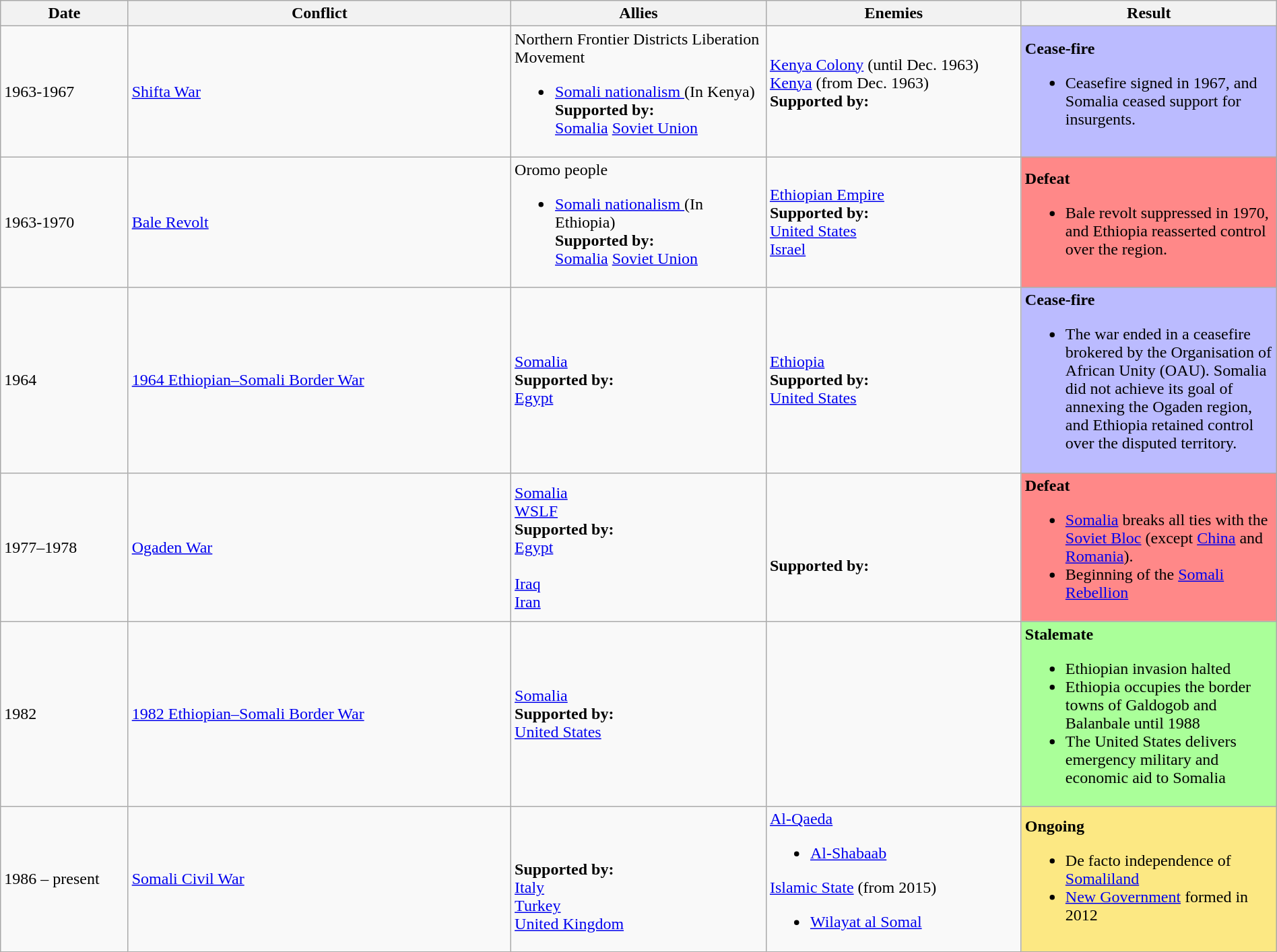<table class="wikitable sortable" width="100%">
<tr>
<th width="10%">Date</th>
<th width="30%">Conflict</th>
<th width="20%">Allies</th>
<th width="20%">Enemies</th>
<th width="20%">Result</th>
</tr>
<tr>
<td>1963-1967</td>
<td><a href='#'>Shifta War</a></td>
<td>Northern Frontier Districts Liberation Movement<br><ul><li><a href='#'>Somali nationalism </a>(In Kenya)  <br><strong>Supported by:</strong><br> <a href='#'>Somalia</a>  <a href='#'>Soviet Union</a></li></ul></td>
<td> <a href='#'>Kenya Colony</a> (until Dec. 1963)<br> <a href='#'>Kenya</a> (from Dec. 1963)<br><strong>Supported by:</strong><br><br></td>
<td style="background:#BBF"><strong>Cease-fire</strong><br><ul><li>Ceasefire signed in 1967, and Somalia ceased support for insurgents.</li></ul></td>
</tr>
<tr>
<td>1963-1970</td>
<td><a href='#'>Bale Revolt</a></td>
<td>Oromo people<br><ul><li><a href='#'>Somali nationalism </a>(In Ethiopia)  <br><strong>Supported by:</strong><br> <a href='#'>Somalia</a>  <a href='#'>Soviet Union</a></li></ul></td>
<td> <a href='#'>Ethiopian Empire</a> <br><strong>Supported by:</strong><br> <a href='#'>United States</a><br> <a href='#'>Israel</a></td>
<td style="background:#F88"><strong>Defeat</strong><br><ul><li>Bale revolt suppressed in 1970, and Ethiopia reasserted control over the region.</li></ul></td>
</tr>
<tr>
<td>1964</td>
<td><a href='#'>1964 Ethiopian–Somali Border War</a></td>
<td> <a href='#'>Somalia</a><br><strong>Supported by:</strong><br> <a href='#'>Egypt</a></td>
<td> <a href='#'>Ethiopia</a><br><strong>Supported by:</strong><br> <a href='#'>United States</a></td>
<td style="background:#BBF"><strong>Cease-fire</strong><br><ul><li>The war ended in a ceasefire brokered by the Organisation of African Unity (OAU). Somalia did not achieve its goal of annexing the Ogaden region, and Ethiopia retained control over the disputed territory.</li></ul></td>
</tr>
<tr>
<td>1977–1978</td>
<td><a href='#'>Ogaden War</a></td>
<td> <a href='#'>Somalia</a><br> <a href='#'>WSLF</a><br><strong>Supported by:</strong><br> <a href='#'>Egypt</a><br><br> <a href='#'>Iraq</a><br> <a href='#'>Iran</a></td>
<td><br><br><br><br><strong>Supported by:</strong><br><br><br></td>
<td style="background:#F88"><strong>Defeat</strong><br><ul><li><a href='#'>Somalia</a> breaks all ties with the <a href='#'>Soviet Bloc</a> (except <a href='#'>China</a> and <a href='#'>Romania</a>).</li><li>Beginning of the <a href='#'>Somali Rebellion</a></li></ul></td>
</tr>
<tr>
<td>1982</td>
<td><a href='#'>1982 Ethiopian–Somali Border War</a></td>
<td> <a href='#'>Somalia</a><br><strong>Supported by:</strong><br> <a href='#'>United States</a></td>
<td></td>
<td style="background:#AF9"><strong>Stalemate</strong><br><ul><li>Ethiopian invasion halted</li><li>Ethiopia occupies the border towns of Galdogob and Balanbale until 1988</li><li>The United States delivers emergency military and economic aid to Somalia</li></ul></td>
</tr>
<tr>
<td>1986 – present</td>
<td><a href='#'>Somali Civil War</a></td>
<td> <br>   <br> <strong>Supported by:</strong> <br>  <a href='#'>Italy</a> <br>  <a href='#'>Turkey</a> <br>  <a href='#'>United Kingdom</a></td>
<td> <a href='#'>Al-Qaeda</a><br><ul><li> <a href='#'>Al-Shabaab</a></li></ul> <a href='#'>Islamic State</a> (from 2015)<ul><li><a href='#'>Wilayat al Somal</a></li></ul></td>
<td style="background:#FCE883"><strong>Ongoing</strong><br><ul><li>De facto independence of <a href='#'>Somaliland</a></li><li><a href='#'>New Government</a> formed in 2012</li></ul></td>
</tr>
</table>
